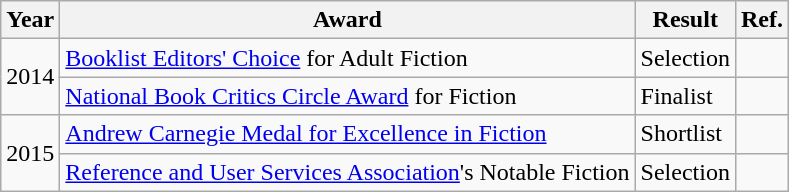<table class="wikitable sortable">
<tr>
<th>Year</th>
<th>Award</th>
<th>Result</th>
<th>Ref.</th>
</tr>
<tr>
<td rowspan="2">2014</td>
<td><a href='#'>Booklist Editors' Choice</a> for Adult Fiction</td>
<td>Selection</td>
<td></td>
</tr>
<tr>
<td><a href='#'>National Book Critics Circle Award</a> for Fiction</td>
<td>Finalist</td>
<td></td>
</tr>
<tr>
<td rowspan="2">2015</td>
<td><a href='#'>Andrew Carnegie Medal for Excellence in Fiction</a></td>
<td>Shortlist</td>
<td></td>
</tr>
<tr>
<td><a href='#'>Reference and User Services Association</a>'s Notable Fiction</td>
<td>Selection</td>
<td></td>
</tr>
</table>
